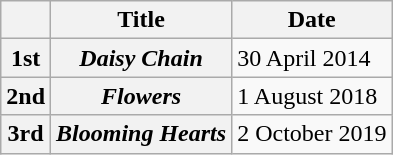<table class="wikitable">
<tr>
<th></th>
<th>Title</th>
<th>Date</th>
</tr>
<tr>
<th>1st</th>
<th><em>Daisy Chain</em></th>
<td>30 April 2014</td>
</tr>
<tr>
<th>2nd</th>
<th><em>Flowers</em></th>
<td>1 August 2018</td>
</tr>
<tr>
<th>3rd</th>
<th><em>Blooming Hearts</em></th>
<td>2 October 2019</td>
</tr>
</table>
